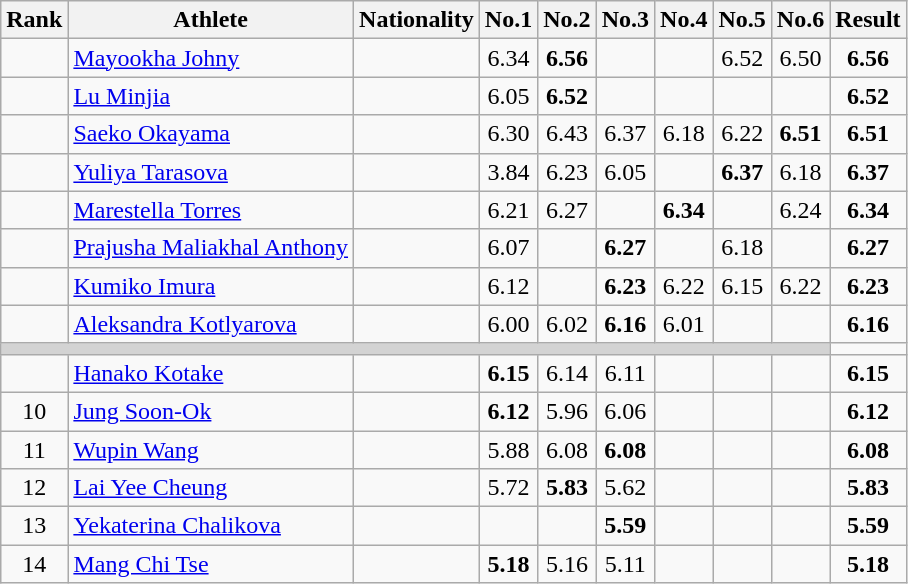<table class="wikitable sortable" style="text-align:center">
<tr>
<th>Rank</th>
<th>Athlete</th>
<th>Nationality</th>
<th>No.1</th>
<th>No.2</th>
<th>No.3</th>
<th>No.4</th>
<th>No.5</th>
<th>No.6</th>
<th>Result</th>
</tr>
<tr>
<td></td>
<td align=left><a href='#'>Mayookha Johny</a></td>
<td align=left></td>
<td>6.34</td>
<td><strong>6.56</strong></td>
<td></td>
<td></td>
<td>6.52</td>
<td>6.50</td>
<td><strong>6.56</strong></td>
</tr>
<tr>
<td></td>
<td align=left><a href='#'>Lu Minjia</a></td>
<td align=left></td>
<td>6.05</td>
<td><strong>6.52</strong></td>
<td></td>
<td></td>
<td></td>
<td></td>
<td><strong>6.52</strong></td>
</tr>
<tr>
<td></td>
<td align=left><a href='#'>Saeko Okayama</a></td>
<td align=left></td>
<td>6.30</td>
<td>6.43</td>
<td>6.37</td>
<td>6.18</td>
<td>6.22</td>
<td><strong>6.51</strong></td>
<td><strong>6.51</strong></td>
</tr>
<tr>
<td></td>
<td align=left><a href='#'>Yuliya Tarasova</a></td>
<td align=left></td>
<td>3.84</td>
<td>6.23</td>
<td>6.05</td>
<td></td>
<td><strong>6.37</strong></td>
<td>6.18</td>
<td><strong>6.37</strong></td>
</tr>
<tr>
<td></td>
<td align=left><a href='#'>Marestella Torres</a></td>
<td align=left></td>
<td>6.21</td>
<td>6.27</td>
<td></td>
<td><strong>6.34</strong></td>
<td></td>
<td>6.24</td>
<td><strong>6.34</strong></td>
</tr>
<tr>
<td></td>
<td align=left><a href='#'>Prajusha Maliakhal Anthony</a></td>
<td align=left></td>
<td>6.07</td>
<td></td>
<td><strong>6.27</strong></td>
<td></td>
<td>6.18</td>
<td></td>
<td><strong>6.27</strong></td>
</tr>
<tr>
<td></td>
<td align=left><a href='#'>Kumiko Imura</a></td>
<td align=left></td>
<td>6.12</td>
<td></td>
<td><strong>6.23</strong></td>
<td>6.22</td>
<td>6.15</td>
<td>6.22</td>
<td><strong>6.23</strong></td>
</tr>
<tr>
<td></td>
<td align=left><a href='#'>Aleksandra Kotlyarova</a></td>
<td align=left></td>
<td>6.00</td>
<td>6.02</td>
<td><strong>6.16</strong></td>
<td>6.01</td>
<td></td>
<td></td>
<td><strong>6.16</strong></td>
</tr>
<tr>
<td colspan=9 bgcolor=lightgray></td>
</tr>
<tr>
<td></td>
<td align=left><a href='#'>Hanako Kotake</a></td>
<td align=left></td>
<td><strong>6.15</strong></td>
<td>6.14</td>
<td>6.11</td>
<td></td>
<td></td>
<td></td>
<td><strong>6.15</strong></td>
</tr>
<tr>
<td>10</td>
<td align=left><a href='#'>Jung Soon-Ok</a></td>
<td align=left></td>
<td><strong>6.12</strong></td>
<td>5.96</td>
<td>6.06</td>
<td></td>
<td></td>
<td></td>
<td><strong>6.12</strong></td>
</tr>
<tr>
<td>11</td>
<td align=left><a href='#'>Wupin Wang</a></td>
<td align=left></td>
<td>5.88</td>
<td>6.08</td>
<td><strong>6.08</strong></td>
<td></td>
<td></td>
<td></td>
<td><strong>6.08</strong></td>
</tr>
<tr>
<td>12</td>
<td align=left><a href='#'>Lai Yee Cheung</a></td>
<td align=left></td>
<td>5.72</td>
<td><strong>5.83</strong></td>
<td>5.62</td>
<td></td>
<td></td>
<td></td>
<td><strong>5.83</strong></td>
</tr>
<tr>
<td>13</td>
<td align=left><a href='#'>Yekaterina Chalikova</a></td>
<td align=left></td>
<td></td>
<td></td>
<td><strong>5.59</strong></td>
<td></td>
<td></td>
<td></td>
<td><strong>5.59</strong></td>
</tr>
<tr>
<td>14</td>
<td align=left><a href='#'>Mang Chi Tse</a></td>
<td align=left></td>
<td><strong>5.18</strong></td>
<td>5.16</td>
<td>5.11</td>
<td></td>
<td></td>
<td></td>
<td><strong>5.18</strong></td>
</tr>
</table>
